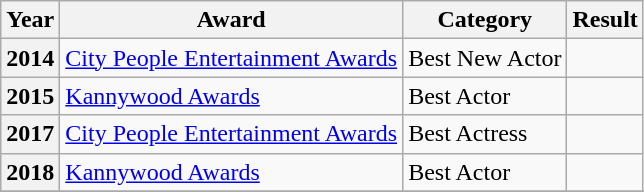<table class="wikitable sortable">
<tr>
<th>Year</th>
<th>Award</th>
<th>Category</th>
<th>Result</th>
</tr>
<tr>
<th>2014</th>
<td><a href='#'>City People Entertainment Awards</a></td>
<td>Best New Actor</td>
<td></td>
</tr>
<tr>
<th>2015</th>
<td><a href='#'>Kannywood Awards</a></td>
<td>Best Actor</td>
<td></td>
</tr>
<tr>
<th>2017</th>
<td><a href='#'>City People Entertainment Awards</a></td>
<td>Best Actress</td>
<td></td>
</tr>
<tr>
<th>2018</th>
<td><a href='#'>Kannywood Awards</a></td>
<td>Best Actor</td>
<td></td>
</tr>
<tr>
</tr>
</table>
